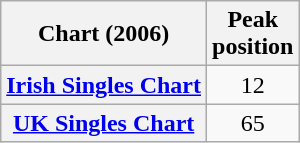<table class="wikitable sortable plainrowheaders">
<tr>
<th>Chart (2006)</th>
<th>Peak<br>position</th>
</tr>
<tr>
<th scope="row"><a href='#'>Irish Singles Chart</a></th>
<td align=center>12</td>
</tr>
<tr>
<th scope="row"><a href='#'>UK Singles Chart</a></th>
<td align=center>65</td>
</tr>
</table>
